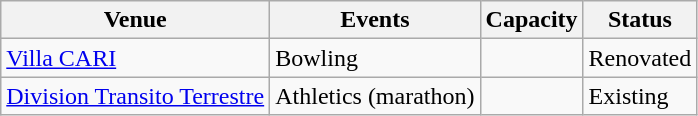<table class="wikitable sortable">
<tr>
<th>Venue</th>
<th>Events</th>
<th>Capacity</th>
<th>Status</th>
</tr>
<tr>
<td><a href='#'>Villa CARI</a></td>
<td>Bowling</td>
<td></td>
<td>Renovated</td>
</tr>
<tr>
<td><a href='#'>Division Transito Terrestre</a></td>
<td>Athletics (marathon)</td>
<td></td>
<td>Existing</td>
</tr>
</table>
